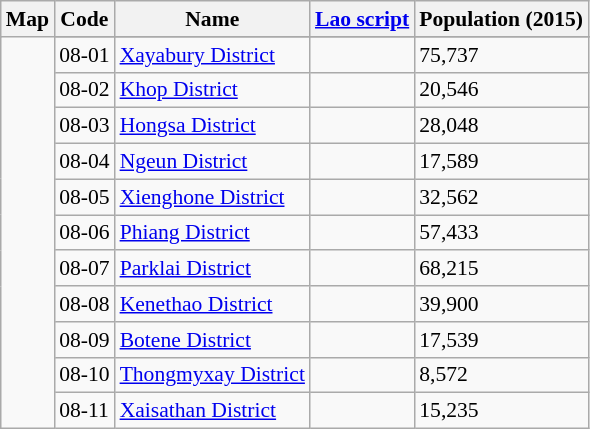<table class="wikitable"  style="font-size:90%;">
<tr>
<th>Map</th>
<th>Code</th>
<th>Name</th>
<th><a href='#'>Lao script</a></th>
<th>Population (2015)</th>
</tr>
<tr>
<td rowspan=12></td>
</tr>
<tr>
<td>08-01</td>
<td><a href='#'>Xayabury District</a></td>
<td></td>
<td>75,737</td>
</tr>
<tr>
<td>08-02</td>
<td><a href='#'>Khop District</a></td>
<td></td>
<td>20,546</td>
</tr>
<tr>
<td>08-03</td>
<td><a href='#'>Hongsa District</a></td>
<td></td>
<td>28,048</td>
</tr>
<tr>
<td>08-04</td>
<td><a href='#'>Ngeun District</a></td>
<td></td>
<td>17,589</td>
</tr>
<tr>
<td>08-05</td>
<td><a href='#'>Xienghone District</a></td>
<td></td>
<td>32,562</td>
</tr>
<tr>
<td>08-06</td>
<td><a href='#'>Phiang District</a></td>
<td></td>
<td>57,433</td>
</tr>
<tr>
<td>08-07</td>
<td><a href='#'>Parklai District</a></td>
<td></td>
<td>68,215</td>
</tr>
<tr>
<td>08-08</td>
<td><a href='#'>Kenethao District</a></td>
<td></td>
<td>39,900</td>
</tr>
<tr>
<td>08-09</td>
<td><a href='#'>Botene District</a></td>
<td></td>
<td>17,539</td>
</tr>
<tr>
<td>08-10</td>
<td><a href='#'>Thongmyxay District</a></td>
<td></td>
<td>8,572</td>
</tr>
<tr>
<td>08-11</td>
<td><a href='#'>Xaisathan District</a></td>
<td></td>
<td>15,235</td>
</tr>
</table>
